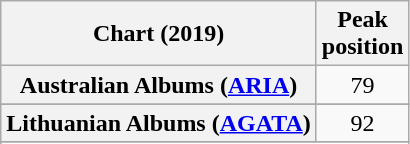<table class="wikitable sortable plainrowheaders" style="text-align:center">
<tr>
<th scope="col">Chart (2019)</th>
<th scope="col">Peak<br>position</th>
</tr>
<tr>
<th scope="row">Australian Albums (<a href='#'>ARIA</a>)</th>
<td>79</td>
</tr>
<tr>
</tr>
<tr>
</tr>
<tr>
</tr>
<tr>
</tr>
<tr>
</tr>
<tr>
<th scope="row">Lithuanian Albums (<a href='#'>AGATA</a>)</th>
<td>92</td>
</tr>
<tr>
</tr>
<tr>
</tr>
<tr>
</tr>
<tr>
</tr>
</table>
